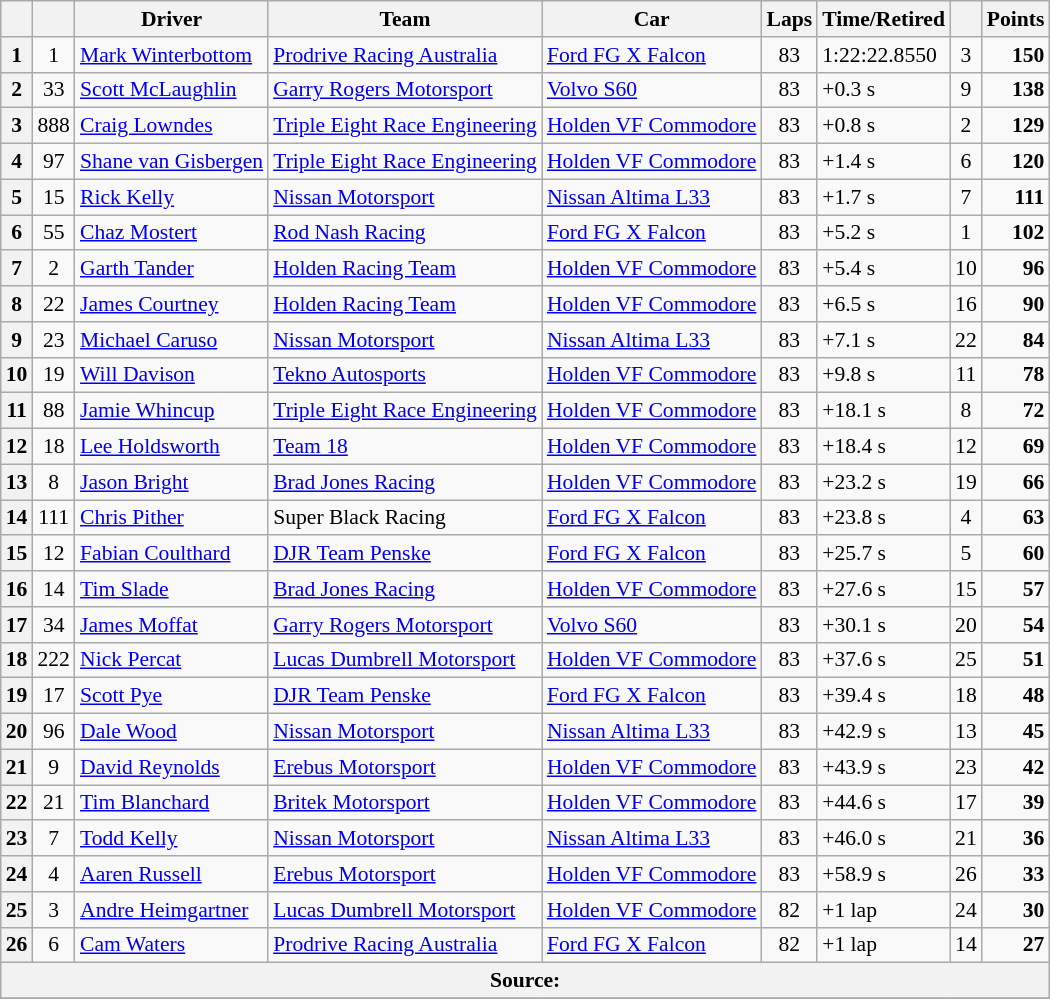<table class="wikitable" style="font-size: 90%">
<tr>
<th></th>
<th></th>
<th>Driver</th>
<th>Team</th>
<th>Car</th>
<th>Laps</th>
<th>Time/Retired</th>
<th></th>
<th>Points</th>
</tr>
<tr>
<th>1</th>
<td align="center">1</td>
<td> <a href='#'>Mark Winterbottom</a></td>
<td><a href='#'>Prodrive Racing Australia</a></td>
<td><a href='#'>Ford FG X Falcon</a></td>
<td align="center">83</td>
<td>1:22:22.8550</td>
<td align="center">3</td>
<td align="right"><strong>150</strong></td>
</tr>
<tr>
<th>2</th>
<td align="center">33</td>
<td> <a href='#'>Scott McLaughlin</a></td>
<td><a href='#'>Garry Rogers Motorsport</a></td>
<td><a href='#'>Volvo S60</a></td>
<td align="center">83</td>
<td>+0.3 s</td>
<td align="center">9</td>
<td align="right"><strong>138</strong></td>
</tr>
<tr>
<th>3</th>
<td align="center">888</td>
<td> <a href='#'>Craig Lowndes</a></td>
<td><a href='#'>Triple Eight Race Engineering</a></td>
<td><a href='#'>Holden VF Commodore</a></td>
<td align="center">83</td>
<td>+0.8 s</td>
<td align="center">2</td>
<td align="right"><strong>129</strong></td>
</tr>
<tr>
<th>4</th>
<td align="center">97</td>
<td> <a href='#'>Shane van Gisbergen</a></td>
<td><a href='#'>Triple Eight Race Engineering</a></td>
<td><a href='#'>Holden VF Commodore</a></td>
<td align="center">83</td>
<td>+1.4 s</td>
<td align="center">6</td>
<td align="right"><strong>120</strong></td>
</tr>
<tr>
<th>5</th>
<td align="center">15</td>
<td> <a href='#'>Rick Kelly</a></td>
<td><a href='#'>Nissan Motorsport</a></td>
<td><a href='#'>Nissan Altima L33</a></td>
<td align="center">83</td>
<td>+1.7 s</td>
<td align="center">7</td>
<td align="right"><strong>111</strong></td>
</tr>
<tr>
<th>6</th>
<td align="center">55</td>
<td> <a href='#'>Chaz Mostert</a></td>
<td><a href='#'>Rod Nash Racing</a></td>
<td><a href='#'>Ford FG X Falcon</a></td>
<td align="center">83</td>
<td>+5.2 s</td>
<td align="center">1</td>
<td align="right"><strong>102</strong></td>
</tr>
<tr>
<th>7</th>
<td align="center">2</td>
<td> <a href='#'>Garth Tander</a></td>
<td><a href='#'>Holden Racing Team</a></td>
<td><a href='#'>Holden VF Commodore</a></td>
<td align="center">83</td>
<td>+5.4 s</td>
<td align="center">10</td>
<td align="right"><strong>96</strong></td>
</tr>
<tr>
<th>8</th>
<td align="center">22</td>
<td> <a href='#'>James Courtney</a></td>
<td><a href='#'>Holden Racing Team</a></td>
<td><a href='#'>Holden VF Commodore</a></td>
<td align="center">83</td>
<td>+6.5 s</td>
<td align="center">16</td>
<td align="right"><strong>90</strong></td>
</tr>
<tr>
<th>9</th>
<td align="center">23</td>
<td> <a href='#'>Michael Caruso</a></td>
<td><a href='#'>Nissan Motorsport</a></td>
<td><a href='#'>Nissan Altima L33</a></td>
<td align="center">83</td>
<td>+7.1 s</td>
<td align="center">22</td>
<td align="right"><strong>84</strong></td>
</tr>
<tr>
<th>10</th>
<td align="center">19</td>
<td> <a href='#'>Will Davison</a></td>
<td><a href='#'>Tekno Autosports</a></td>
<td><a href='#'>Holden VF Commodore</a></td>
<td align="center">83</td>
<td>+9.8 s</td>
<td align="center">11</td>
<td align="right"><strong>78</strong></td>
</tr>
<tr>
<th>11</th>
<td align="center">88</td>
<td> <a href='#'>Jamie Whincup</a></td>
<td><a href='#'>Triple Eight Race Engineering</a></td>
<td><a href='#'>Holden VF Commodore</a></td>
<td align="center">83</td>
<td>+18.1 s</td>
<td align="center">8</td>
<td align="right"><strong>72</strong></td>
</tr>
<tr>
<th>12</th>
<td align="center">18</td>
<td> <a href='#'>Lee Holdsworth</a></td>
<td><a href='#'>Team 18</a></td>
<td><a href='#'>Holden VF Commodore</a></td>
<td align="center">83</td>
<td>+18.4 s</td>
<td align="center">12</td>
<td align="right"><strong>69</strong></td>
</tr>
<tr>
<th>13</th>
<td align="center">8</td>
<td> <a href='#'>Jason Bright</a></td>
<td><a href='#'>Brad Jones Racing</a></td>
<td><a href='#'>Holden VF Commodore</a></td>
<td align="center">83</td>
<td>+23.2 s</td>
<td align="center">19</td>
<td align="right"><strong>66</strong></td>
</tr>
<tr>
<th>14</th>
<td align="center">111</td>
<td> <a href='#'>Chris Pither</a></td>
<td>Super Black Racing</td>
<td><a href='#'>Ford FG X Falcon</a></td>
<td align="center">83</td>
<td>+23.8 s</td>
<td align="center">4</td>
<td align="right"><strong>63</strong></td>
</tr>
<tr>
<th>15</th>
<td align="center">12</td>
<td> <a href='#'>Fabian Coulthard</a></td>
<td><a href='#'>DJR Team Penske</a></td>
<td><a href='#'>Ford FG X Falcon</a></td>
<td align="center">83</td>
<td>+25.7 s</td>
<td align="center">5</td>
<td align="right"><strong>60</strong></td>
</tr>
<tr>
<th>16</th>
<td align="center">14</td>
<td> <a href='#'>Tim Slade</a></td>
<td><a href='#'>Brad Jones Racing</a></td>
<td><a href='#'>Holden VF Commodore</a></td>
<td align="center">83</td>
<td>+27.6 s</td>
<td align="center">15</td>
<td align="right"><strong>57</strong></td>
</tr>
<tr>
<th>17</th>
<td align="center">34</td>
<td> <a href='#'>James Moffat</a></td>
<td><a href='#'>Garry Rogers Motorsport</a></td>
<td><a href='#'>Volvo S60</a></td>
<td align="center">83</td>
<td>+30.1 s</td>
<td align="center">20</td>
<td align="right"><strong>54</strong></td>
</tr>
<tr>
<th>18</th>
<td align="center">222</td>
<td> <a href='#'>Nick Percat</a></td>
<td><a href='#'>Lucas Dumbrell Motorsport</a></td>
<td><a href='#'>Holden VF Commodore</a></td>
<td align="center">83</td>
<td>+37.6 s</td>
<td align="center">25</td>
<td align="right"><strong>51</strong></td>
</tr>
<tr>
<th>19</th>
<td align="center">17</td>
<td> <a href='#'>Scott Pye</a></td>
<td><a href='#'>DJR Team Penske</a></td>
<td><a href='#'>Ford FG X Falcon</a></td>
<td align="center">83</td>
<td>+39.4 s</td>
<td align="center">18</td>
<td align="right"><strong>48</strong></td>
</tr>
<tr>
<th>20</th>
<td align="center">96</td>
<td> <a href='#'>Dale Wood</a></td>
<td><a href='#'>Nissan Motorsport</a></td>
<td><a href='#'>Nissan Altima L33</a></td>
<td align="center">83</td>
<td>+42.9 s</td>
<td align="center">13</td>
<td align="right"><strong>45</strong></td>
</tr>
<tr>
<th>21</th>
<td align="center">9</td>
<td> <a href='#'>David Reynolds</a></td>
<td><a href='#'>Erebus Motorsport</a></td>
<td><a href='#'>Holden VF Commodore</a></td>
<td align="center">83</td>
<td>+43.9 s</td>
<td align="center">23</td>
<td align="right"><strong>42</strong></td>
</tr>
<tr>
<th>22</th>
<td align="center">21</td>
<td> <a href='#'>Tim Blanchard</a></td>
<td><a href='#'>Britek Motorsport</a></td>
<td><a href='#'>Holden VF Commodore</a></td>
<td align="center">83</td>
<td>+44.6 s</td>
<td align="center">17</td>
<td align="right"><strong>39</strong></td>
</tr>
<tr>
<th>23</th>
<td align="center">7</td>
<td> <a href='#'>Todd Kelly</a></td>
<td><a href='#'>Nissan Motorsport</a></td>
<td><a href='#'>Nissan Altima L33</a></td>
<td align="center">83</td>
<td>+46.0 s</td>
<td align="center">21</td>
<td align="right"><strong>36</strong></td>
</tr>
<tr>
<th>24</th>
<td align="center">4</td>
<td> <a href='#'>Aaren Russell</a></td>
<td><a href='#'>Erebus Motorsport</a></td>
<td><a href='#'>Holden VF Commodore</a></td>
<td align="center">83</td>
<td>+58.9 s</td>
<td align="center">26</td>
<td align="right"><strong>33</strong></td>
</tr>
<tr>
<th>25</th>
<td align="center">3</td>
<td> <a href='#'>Andre Heimgartner</a></td>
<td><a href='#'>Lucas Dumbrell Motorsport</a></td>
<td><a href='#'>Holden VF Commodore</a></td>
<td align="center">82</td>
<td>+1 lap</td>
<td align="center">24</td>
<td align="right"><strong>30</strong></td>
</tr>
<tr>
<th>26</th>
<td align="center">6</td>
<td> <a href='#'>Cam Waters</a></td>
<td><a href='#'>Prodrive Racing Australia</a></td>
<td><a href='#'>Ford FG X Falcon</a></td>
<td align="center">82</td>
<td>+1 lap</td>
<td align="center">14</td>
<td align="right"><strong>27</strong></td>
</tr>
<tr>
<th colspan="9">Source:</th>
</tr>
<tr>
</tr>
</table>
